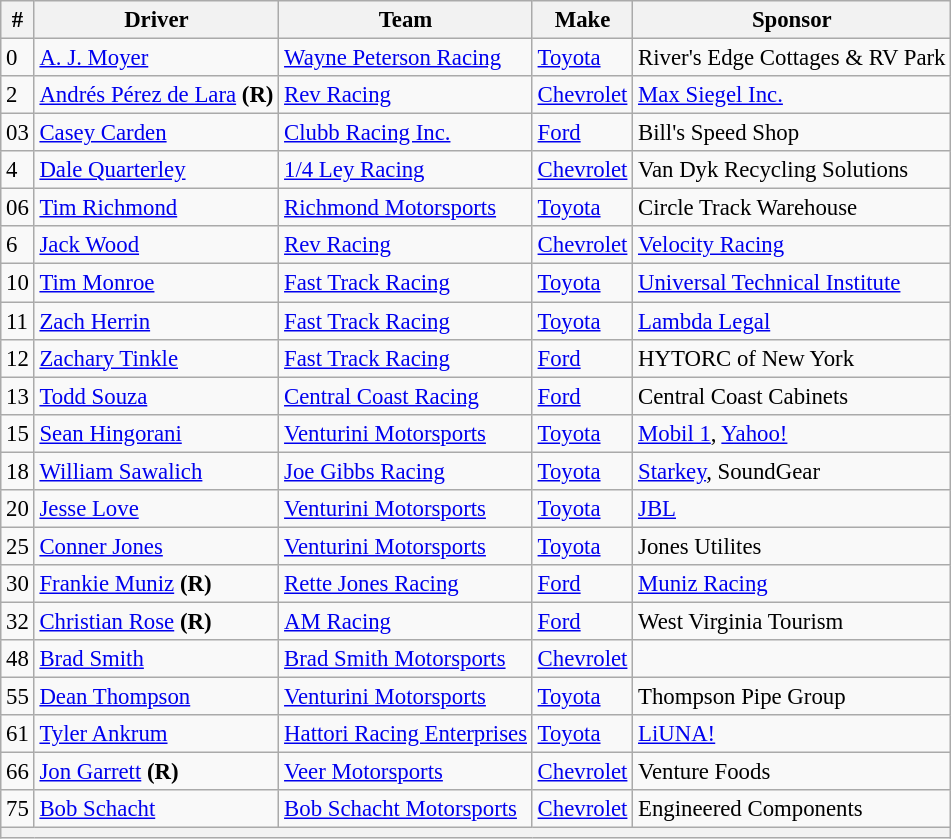<table class="wikitable" style="font-size: 95%;">
<tr>
<th>#</th>
<th>Driver</th>
<th>Team</th>
<th>Make</th>
<th>Sponsor</th>
</tr>
<tr>
<td>0</td>
<td><a href='#'>A. J. Moyer</a></td>
<td><a href='#'>Wayne Peterson Racing</a></td>
<td><a href='#'>Toyota</a></td>
<td nowrap>River's Edge Cottages & RV Park</td>
</tr>
<tr>
<td>2</td>
<td nowrap><a href='#'>Andrés Pérez de Lara</a> <strong>(R)</strong></td>
<td><a href='#'>Rev Racing</a></td>
<td><a href='#'>Chevrolet</a></td>
<td><a href='#'>Max Siegel Inc.</a></td>
</tr>
<tr>
<td>03</td>
<td><a href='#'>Casey Carden</a></td>
<td><a href='#'>Clubb Racing Inc.</a></td>
<td><a href='#'>Ford</a></td>
<td>Bill's Speed Shop</td>
</tr>
<tr>
<td>4</td>
<td><a href='#'>Dale Quarterley</a></td>
<td><a href='#'>1/4 Ley Racing</a></td>
<td><a href='#'>Chevrolet</a></td>
<td>Van Dyk Recycling Solutions</td>
</tr>
<tr>
<td>06</td>
<td><a href='#'>Tim Richmond</a></td>
<td><a href='#'>Richmond Motorsports</a></td>
<td><a href='#'>Toyota</a></td>
<td>Circle Track Warehouse</td>
</tr>
<tr>
<td>6</td>
<td><a href='#'>Jack Wood</a></td>
<td><a href='#'>Rev Racing</a></td>
<td><a href='#'>Chevrolet</a></td>
<td><a href='#'>Velocity Racing</a></td>
</tr>
<tr>
<td>10</td>
<td><a href='#'>Tim Monroe</a></td>
<td><a href='#'>Fast Track Racing</a></td>
<td><a href='#'>Toyota</a></td>
<td><a href='#'>Universal Technical Institute</a></td>
</tr>
<tr>
<td>11</td>
<td><a href='#'>Zach Herrin</a></td>
<td><a href='#'>Fast Track Racing</a></td>
<td><a href='#'>Toyota</a></td>
<td><a href='#'>Lambda Legal</a></td>
</tr>
<tr>
<td>12</td>
<td><a href='#'>Zachary Tinkle</a></td>
<td><a href='#'>Fast Track Racing</a></td>
<td><a href='#'>Ford</a></td>
<td>HYTORC of New York</td>
</tr>
<tr>
<td>13</td>
<td><a href='#'>Todd Souza</a></td>
<td><a href='#'>Central Coast Racing</a></td>
<td><a href='#'>Ford</a></td>
<td>Central Coast Cabinets</td>
</tr>
<tr>
<td>15</td>
<td><a href='#'>Sean Hingorani</a></td>
<td><a href='#'>Venturini Motorsports</a></td>
<td><a href='#'>Toyota</a></td>
<td><a href='#'>Mobil 1</a>, <a href='#'>Yahoo!</a></td>
</tr>
<tr>
<td>18</td>
<td><a href='#'>William Sawalich</a></td>
<td><a href='#'>Joe Gibbs Racing</a></td>
<td><a href='#'>Toyota</a></td>
<td><a href='#'>Starkey</a>, SoundGear</td>
</tr>
<tr>
<td>20</td>
<td><a href='#'>Jesse Love</a></td>
<td><a href='#'>Venturini Motorsports</a></td>
<td><a href='#'>Toyota</a></td>
<td><a href='#'>JBL</a></td>
</tr>
<tr>
<td>25</td>
<td><a href='#'>Conner Jones</a></td>
<td><a href='#'>Venturini Motorsports</a></td>
<td><a href='#'>Toyota</a></td>
<td>Jones Utilites</td>
</tr>
<tr>
<td>30</td>
<td><a href='#'>Frankie Muniz</a> <strong>(R)</strong></td>
<td><a href='#'>Rette Jones Racing</a></td>
<td><a href='#'>Ford</a></td>
<td><a href='#'>Muniz Racing</a></td>
</tr>
<tr>
<td>32</td>
<td><a href='#'>Christian Rose</a> <strong>(R)</strong></td>
<td><a href='#'>AM Racing</a></td>
<td><a href='#'>Ford</a></td>
<td>West Virginia Tourism</td>
</tr>
<tr>
<td>48</td>
<td><a href='#'>Brad Smith</a></td>
<td><a href='#'>Brad Smith Motorsports</a></td>
<td><a href='#'>Chevrolet</a></td>
<td></td>
</tr>
<tr>
<td>55</td>
<td><a href='#'>Dean Thompson</a></td>
<td><a href='#'>Venturini Motorsports</a></td>
<td><a href='#'>Toyota</a></td>
<td>Thompson Pipe Group</td>
</tr>
<tr>
<td>61</td>
<td><a href='#'>Tyler Ankrum</a></td>
<td nowrap><a href='#'>Hattori Racing Enterprises</a></td>
<td><a href='#'>Toyota</a></td>
<td><a href='#'>LiUNA!</a></td>
</tr>
<tr>
<td>66</td>
<td><a href='#'>Jon Garrett</a> <strong>(R)</strong></td>
<td><a href='#'>Veer Motorsports</a></td>
<td><a href='#'>Chevrolet</a></td>
<td>Venture Foods</td>
</tr>
<tr>
<td>75</td>
<td><a href='#'>Bob Schacht</a></td>
<td><a href='#'>Bob Schacht Motorsports</a></td>
<td><a href='#'>Chevrolet</a></td>
<td>Engineered Components</td>
</tr>
<tr>
<th colspan="5"></th>
</tr>
</table>
